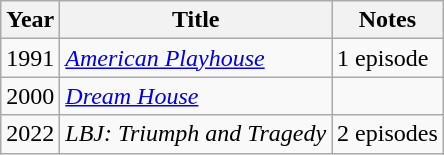<table class="wikitable">
<tr>
<th>Year</th>
<th>Title</th>
<th>Notes</th>
</tr>
<tr>
<td>1991</td>
<td><em><a href='#'>American Playhouse</a></em></td>
<td>1 episode</td>
</tr>
<tr>
<td>2000</td>
<td><em><a href='#'>Dream House</a></em></td>
<td></td>
</tr>
<tr>
<td>2022</td>
<td><em>LBJ: Triumph and Tragedy</em></td>
<td>2 episodes</td>
</tr>
</table>
